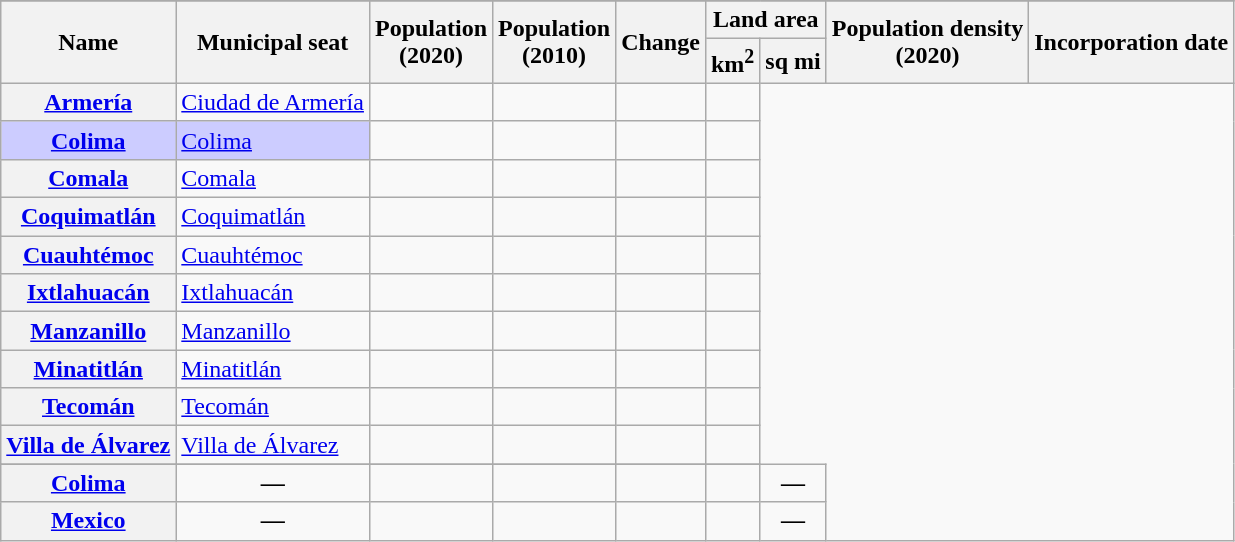<table class="wikitable sortable" style="text-align:right;">
<tr>
</tr>
<tr>
<th scope="col"  rowspan=2>Name</th>
<th scope="col"  rowspan=2>Municipal seat</th>
<th scope="col"  rowspan=2>Population<br>(2020)</th>
<th scope="col"  rowspan=2>Population<br>(2010)</th>
<th scope="col"  rowspan=2>Change</th>
<th scope="col" data-sort-type="number"  colspan=2>Land area </th>
<th scope="col" data-sort-type="number"  rowspan=2>Population density<br>(2020)</th>
<th scope="col"  rowspan=2>Incorporation date</th>
</tr>
<tr>
<th scope="col">km<sup>2</sup></th>
<th scope="col">sq mi</th>
</tr>
<tr>
<th scope="row" align="left"><a href='#'>Armería</a></th>
<td align=left><a href='#'>Ciudad de Armería</a></td>
<td></td>
<td></td>
<td></td>
<td></td>
</tr>
<tr>
<th scope="row" align="left" style="background:#CCF;"><a href='#'>Colima</a></th>
<td align=left style="background:#CCF;"><a href='#'>Colima</a></td>
<td></td>
<td></td>
<td></td>
<td></td>
</tr>
<tr>
<th scope="row" align="left"><a href='#'>Comala</a></th>
<td align=left><a href='#'>Comala</a></td>
<td></td>
<td></td>
<td></td>
<td></td>
</tr>
<tr>
<th scope="row" align="left"><a href='#'>Coquimatlán</a></th>
<td align=left><a href='#'>Coquimatlán</a></td>
<td></td>
<td></td>
<td></td>
<td></td>
</tr>
<tr>
<th scope="row" align="left"><a href='#'>Cuauhtémoc</a></th>
<td align=left><a href='#'>Cuauhtémoc</a></td>
<td></td>
<td></td>
<td></td>
<td></td>
</tr>
<tr>
<th scope="row" align="left"><a href='#'>Ixtlahuacán</a></th>
<td align=left><a href='#'>Ixtlahuacán</a></td>
<td></td>
<td></td>
<td></td>
<td></td>
</tr>
<tr>
<th scope="row" align="left"><a href='#'>Manzanillo</a></th>
<td align=left><a href='#'>Manzanillo</a></td>
<td></td>
<td></td>
<td></td>
<td></td>
</tr>
<tr>
<th scope="row" align="left"><a href='#'>Minatitlán</a></th>
<td align=left><a href='#'>Minatitlán</a></td>
<td></td>
<td></td>
<td></td>
<td></td>
</tr>
<tr>
<th scope="row" align="left"><a href='#'>Tecomán</a></th>
<td align=left><a href='#'>Tecomán</a></td>
<td></td>
<td></td>
<td></td>
<td></td>
</tr>
<tr>
<th scope="row" align="left"><a href='#'>Villa de Álvarez</a></th>
<td align=left><a href='#'>Villa de Álvarez</a></td>
<td></td>
<td></td>
<td></td>
<td></td>
</tr>
<tr>
</tr>
<tr class="sortbottom" style="text-align:center;" style="background: #f2f2f2;">
<th scope="row" align="left"><strong><a href='#'>Colima</a></strong></th>
<td><strong>—</strong></td>
<td></td>
<td><strong></strong></td>
<td><strong></strong></td>
<td align="right"><strong></strong></td>
<td><strong>—</strong></td>
</tr>
<tr class="sortbottom" style="text-align:center;" style="background: #f2f2f2;">
<th scope="row" align="left"><strong><a href='#'>Mexico</a></strong></th>
<td><strong>—</strong></td>
<td></td>
<td><strong></strong></td>
<td><strong></strong></td>
<td align="right"><strong></strong></td>
<td><strong>—</strong></td>
</tr>
</table>
